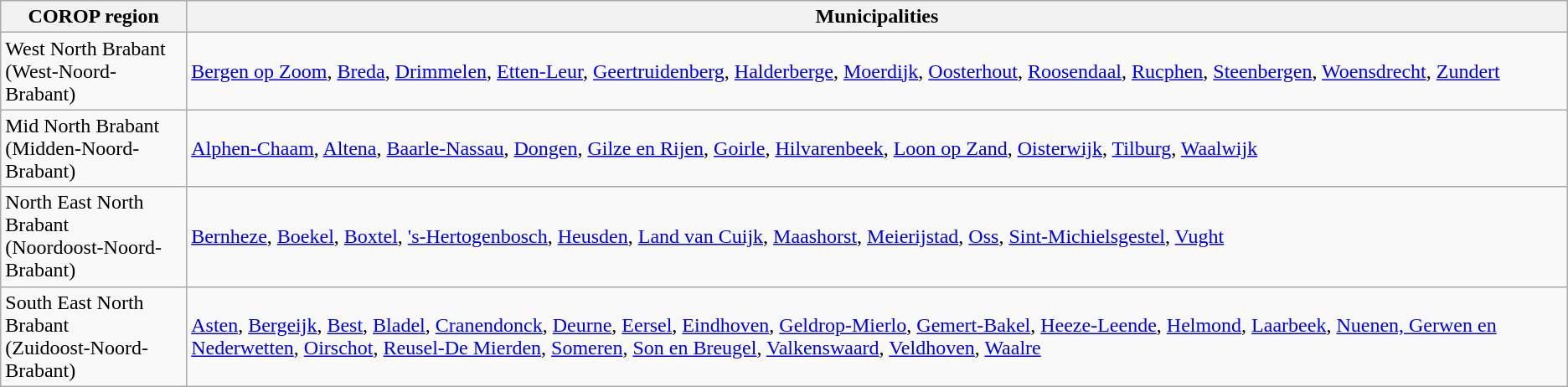<table class="wikitable sortable">
<tr>
<th>COROP region</th>
<th>Municipalities</th>
</tr>
<tr>
<td>West North Brabant<br>(West-Noord-Brabant)</td>
<td><a href='#'>Bergen op Zoom</a>, <a href='#'>Breda</a>, <a href='#'>Drimmelen</a>, <a href='#'>Etten-Leur</a>, <a href='#'>Geertruidenberg</a>, <a href='#'>Halderberge</a>, <a href='#'>Moerdijk</a>, <a href='#'>Oosterhout</a>, <a href='#'>Roosendaal</a>, <a href='#'>Rucphen</a>, <a href='#'>Steenbergen</a>, <a href='#'>Woensdrecht</a>, <a href='#'>Zundert</a></td>
</tr>
<tr>
<td>Mid North Brabant<br>(Midden-Noord-Brabant)</td>
<td><a href='#'>Alphen-Chaam</a>, <a href='#'>Altena</a>,  <a href='#'>Baarle-Nassau</a>, <a href='#'>Dongen</a>, <a href='#'>Gilze en Rijen</a>, <a href='#'>Goirle</a>, <a href='#'>Hilvarenbeek</a>, <a href='#'>Loon op Zand</a>, <a href='#'>Oisterwijk</a>, <a href='#'>Tilburg</a>, <a href='#'>Waalwijk</a></td>
</tr>
<tr>
<td>North East North Brabant<br>(Noordoost-Noord-Brabant)</td>
<td><a href='#'>Bernheze</a>, <a href='#'>Boekel</a>, <a href='#'>Boxtel</a>, <a href='#'>'s-Hertogenbosch</a>, <a href='#'>Heusden</a>, <a href='#'>Land van Cuijk</a>, <a href='#'>Maashorst</a>, <a href='#'>Meierijstad</a>, <a href='#'>Oss</a>, <a href='#'>Sint-Michielsgestel</a>, <a href='#'>Vught</a></td>
</tr>
<tr>
<td>South East North Brabant<br>(Zuidoost-Noord-Brabant)</td>
<td><a href='#'>Asten</a>, <a href='#'>Bergeijk</a>, <a href='#'>Best</a>, <a href='#'>Bladel</a>, <a href='#'>Cranendonck</a>, <a href='#'>Deurne</a>, <a href='#'>Eersel</a>, <a href='#'>Eindhoven</a>, <a href='#'>Geldrop-Mierlo</a>, <a href='#'>Gemert-Bakel</a>, <a href='#'>Heeze-Leende</a>, <a href='#'>Helmond</a>, <a href='#'>Laarbeek</a>, <a href='#'>Nuenen, Gerwen en Nederwetten</a>, <a href='#'>Oirschot</a>, <a href='#'>Reusel-De Mierden</a>, <a href='#'>Someren</a>, <a href='#'>Son en Breugel</a>, <a href='#'>Valkenswaard</a>, <a href='#'>Veldhoven</a>, <a href='#'>Waalre</a></td>
</tr>
</table>
